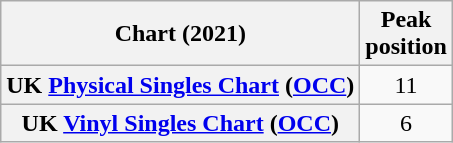<table class="wikitable plainrowheaders" style="text-align:center">
<tr>
<th scope="col">Chart (2021)</th>
<th scope="col">Peak<br>position</th>
</tr>
<tr>
<th scope="row">UK <a href='#'>Physical Singles Chart</a> (<a href='#'>OCC</a>)</th>
<td>11</td>
</tr>
<tr>
<th scope="row">UK <a href='#'>Vinyl Singles Chart</a> (<a href='#'>OCC</a>)</th>
<td>6</td>
</tr>
</table>
